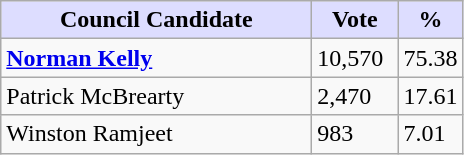<table class="wikitable sortable">
<tr>
<th style="background:#ddf; width:200px;">Council Candidate</th>
<th style="background:#ddf; width:50px;">Vote</th>
<th style="background:#ddf; width:30px;">%</th>
</tr>
<tr>
<td><strong><a href='#'>Norman Kelly</a></strong></td>
<td>10,570</td>
<td>75.38</td>
</tr>
<tr>
<td>Patrick McBrearty</td>
<td>2,470</td>
<td>17.61</td>
</tr>
<tr>
<td>Winston Ramjeet</td>
<td>983</td>
<td>7.01</td>
</tr>
</table>
